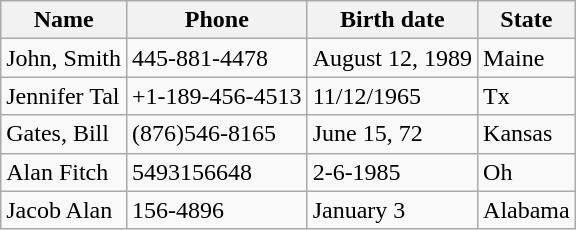<table class="wikitable">
<tr>
<th>Name</th>
<th>Phone</th>
<th>Birth date</th>
<th>State</th>
</tr>
<tr>
<td>John, Smith</td>
<td>445-881-4478</td>
<td>August 12, 1989</td>
<td>Maine</td>
</tr>
<tr>
<td>Jennifer Tal</td>
<td>+1-189-456-4513</td>
<td>11/12/1965</td>
<td>Tx</td>
</tr>
<tr>
<td>Gates, Bill</td>
<td>(876)546-8165</td>
<td>June 15, 72</td>
<td>Kansas</td>
</tr>
<tr>
<td>Alan Fitch</td>
<td>5493156648</td>
<td>2-6-1985</td>
<td>Oh</td>
</tr>
<tr>
<td>Jacob Alan</td>
<td>156-4896</td>
<td>January 3</td>
<td>Alabama</td>
</tr>
</table>
